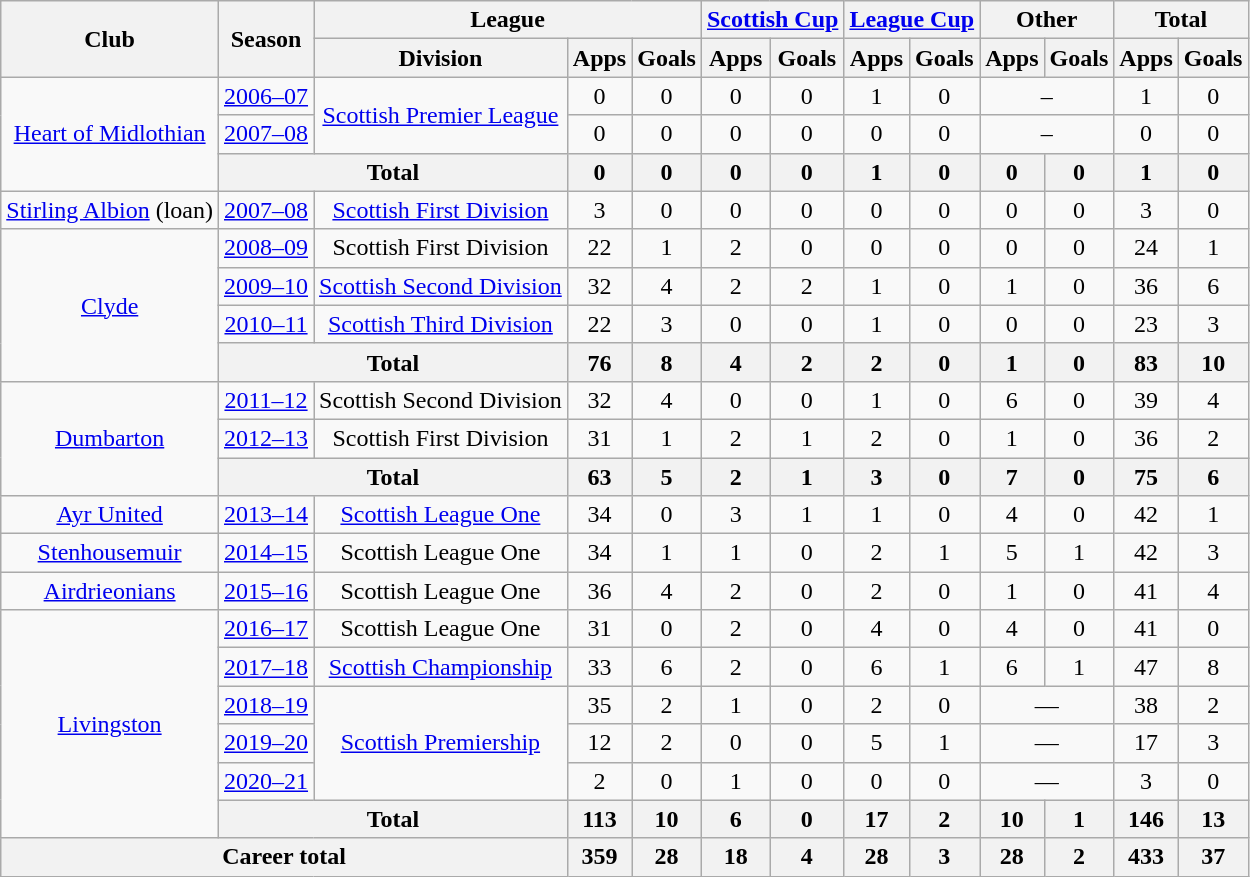<table class="wikitable" style="text-align: center">
<tr>
<th rowspan="2">Club</th>
<th rowspan="2">Season</th>
<th colspan="3">League</th>
<th colspan="2"><a href='#'>Scottish Cup</a></th>
<th colspan="2"><a href='#'>League Cup</a></th>
<th colspan="2">Other</th>
<th colspan="2">Total</th>
</tr>
<tr>
<th>Division</th>
<th>Apps</th>
<th>Goals</th>
<th>Apps</th>
<th>Goals</th>
<th>Apps</th>
<th>Goals</th>
<th>Apps</th>
<th>Goals</th>
<th>Apps</th>
<th>Goals</th>
</tr>
<tr>
<td rowspan="3"><a href='#'>Heart of Midlothian</a></td>
<td><a href='#'>2006–07</a></td>
<td rowspan=2><a href='#'>Scottish Premier League</a></td>
<td>0</td>
<td>0</td>
<td>0</td>
<td>0</td>
<td>1</td>
<td>0</td>
<td colspan="2">–</td>
<td>1</td>
<td>0</td>
</tr>
<tr>
<td><a href='#'>2007–08</a></td>
<td>0</td>
<td>0</td>
<td>0</td>
<td>0</td>
<td>0</td>
<td>0</td>
<td colspan="2">–</td>
<td>0</td>
<td>0</td>
</tr>
<tr>
<th colspan="2">Total</th>
<th>0</th>
<th>0</th>
<th>0</th>
<th>0</th>
<th>1</th>
<th>0</th>
<th>0</th>
<th>0</th>
<th>1</th>
<th>0</th>
</tr>
<tr>
<td><a href='#'>Stirling Albion</a> (loan)</td>
<td><a href='#'>2007–08</a></td>
<td><a href='#'>Scottish First Division</a></td>
<td>3</td>
<td>0</td>
<td>0</td>
<td>0</td>
<td>0</td>
<td>0</td>
<td>0</td>
<td>0</td>
<td>3</td>
<td>0</td>
</tr>
<tr>
<td rowspan="4"><a href='#'>Clyde</a></td>
<td><a href='#'>2008–09</a></td>
<td>Scottish First Division</td>
<td>22</td>
<td>1</td>
<td>2</td>
<td>0</td>
<td>0</td>
<td>0</td>
<td>0</td>
<td>0</td>
<td>24</td>
<td>1</td>
</tr>
<tr>
<td><a href='#'>2009–10</a></td>
<td><a href='#'>Scottish Second Division</a></td>
<td>32</td>
<td>4</td>
<td>2</td>
<td>2</td>
<td>1</td>
<td>0</td>
<td>1</td>
<td>0</td>
<td>36</td>
<td>6</td>
</tr>
<tr>
<td><a href='#'>2010–11</a></td>
<td><a href='#'>Scottish Third Division</a></td>
<td>22</td>
<td>3</td>
<td>0</td>
<td>0</td>
<td>1</td>
<td>0</td>
<td>0</td>
<td>0</td>
<td>23</td>
<td>3</td>
</tr>
<tr>
<th colspan="2">Total</th>
<th>76</th>
<th>8</th>
<th>4</th>
<th>2</th>
<th>2</th>
<th>0</th>
<th>1</th>
<th>0</th>
<th>83</th>
<th>10</th>
</tr>
<tr>
<td rowspan="3"><a href='#'>Dumbarton</a></td>
<td><a href='#'>2011–12</a></td>
<td>Scottish Second Division</td>
<td>32</td>
<td>4</td>
<td>0</td>
<td>0</td>
<td>1</td>
<td>0</td>
<td>6</td>
<td>0</td>
<td>39</td>
<td>4</td>
</tr>
<tr>
<td><a href='#'>2012–13</a></td>
<td>Scottish First Division</td>
<td>31</td>
<td>1</td>
<td>2</td>
<td>1</td>
<td>2</td>
<td>0</td>
<td>1</td>
<td>0</td>
<td>36</td>
<td>2</td>
</tr>
<tr>
<th colspan="2">Total</th>
<th>63</th>
<th>5</th>
<th>2</th>
<th>1</th>
<th>3</th>
<th>0</th>
<th>7</th>
<th>0</th>
<th>75</th>
<th>6</th>
</tr>
<tr>
<td><a href='#'>Ayr United</a></td>
<td><a href='#'>2013–14</a></td>
<td><a href='#'>Scottish League One</a></td>
<td>34</td>
<td>0</td>
<td>3</td>
<td>1</td>
<td>1</td>
<td>0</td>
<td>4</td>
<td>0</td>
<td>42</td>
<td>1</td>
</tr>
<tr>
<td><a href='#'>Stenhousemuir</a></td>
<td><a href='#'>2014–15</a></td>
<td>Scottish League One</td>
<td>34</td>
<td>1</td>
<td>1</td>
<td>0</td>
<td>2</td>
<td>1</td>
<td>5</td>
<td>1</td>
<td>42</td>
<td>3</td>
</tr>
<tr>
<td><a href='#'>Airdrieonians</a></td>
<td><a href='#'>2015–16</a></td>
<td>Scottish League One</td>
<td>36</td>
<td>4</td>
<td>2</td>
<td>0</td>
<td>2</td>
<td>0</td>
<td>1</td>
<td>0</td>
<td>41</td>
<td>4</td>
</tr>
<tr>
<td rowspan="6"><a href='#'>Livingston</a></td>
<td><a href='#'>2016–17</a></td>
<td>Scottish League One</td>
<td>31</td>
<td>0</td>
<td>2</td>
<td>0</td>
<td>4</td>
<td>0</td>
<td>4</td>
<td>0</td>
<td>41</td>
<td>0</td>
</tr>
<tr>
<td><a href='#'>2017–18</a></td>
<td><a href='#'>Scottish Championship</a></td>
<td>33</td>
<td>6</td>
<td>2</td>
<td>0</td>
<td>6</td>
<td>1</td>
<td>6</td>
<td>1</td>
<td>47</td>
<td>8</td>
</tr>
<tr>
<td><a href='#'>2018–19</a></td>
<td rowspan=3><a href='#'>Scottish Premiership</a></td>
<td>35</td>
<td>2</td>
<td>1</td>
<td>0</td>
<td>2</td>
<td>0</td>
<td colspan="2">—</td>
<td>38</td>
<td>2</td>
</tr>
<tr>
<td><a href='#'>2019–20</a></td>
<td>12</td>
<td>2</td>
<td>0</td>
<td>0</td>
<td>5</td>
<td>1</td>
<td colspan=2>—</td>
<td>17</td>
<td>3</td>
</tr>
<tr>
<td><a href='#'>2020–21</a></td>
<td>2</td>
<td>0</td>
<td>1</td>
<td>0</td>
<td>0</td>
<td>0</td>
<td colspan=2>—</td>
<td>3</td>
<td>0</td>
</tr>
<tr>
<th colspan="2">Total</th>
<th>113</th>
<th>10</th>
<th>6</th>
<th>0</th>
<th>17</th>
<th>2</th>
<th>10</th>
<th>1</th>
<th>146</th>
<th>13</th>
</tr>
<tr>
<th colspan="3">Career total</th>
<th>359</th>
<th>28</th>
<th>18</th>
<th>4</th>
<th>28</th>
<th>3</th>
<th>28</th>
<th>2</th>
<th>433</th>
<th>37</th>
</tr>
</table>
